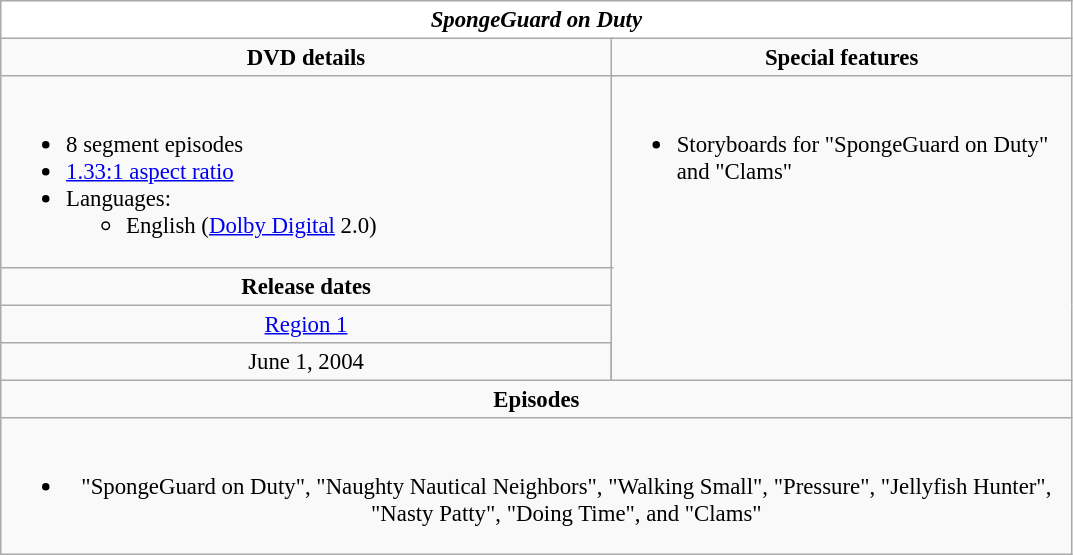<table class="wikitable" style="font-size: 95%;">
<tr style="background:#FFF; color:#000;">
<td colspan="4" align="center"><strong><em>SpongeGuard on Duty</em></strong></td>
</tr>
<tr valign="top">
<td style="text-align:center; width:400px;" colspan="3"><strong>DVD details</strong></td>
<td style="width:300px; text-align:center;"><strong>Special features</strong></td>
</tr>
<tr valign="top">
<td colspan="3" style="text-align:left; width:400px;"><br><ul><li>8 segment episodes</li><li><a href='#'>1.33:1 aspect ratio</a></li><li>Languages:<ul><li>English (<a href='#'>Dolby Digital</a> 2.0)</li></ul></li></ul></td>
<td rowspan="4" style="text-align:left; width:300px;"><br><ul><li>Storyboards for "SpongeGuard on Duty" and "Clams"</li></ul></td>
</tr>
<tr>
<td colspan="3" style="text-align:center;"><strong>Release dates</strong></td>
</tr>
<tr>
<td colspan="3" style="text-align:center;"><a href='#'>Region 1</a></td>
</tr>
<tr style="text-align:center;">
<td>June 1, 2004</td>
</tr>
<tr>
<td style="text-align:center; width:400px;" colspan="4"><strong>Episodes</strong></td>
</tr>
<tr>
<td style="text-align:center; width:400px;" colspan="4"><br><ul><li>"SpongeGuard on Duty", "Naughty Nautical Neighbors", "Walking Small", "Pressure", "Jellyfish Hunter", "Nasty Patty", "Doing Time", and "Clams"</li></ul></td>
</tr>
</table>
